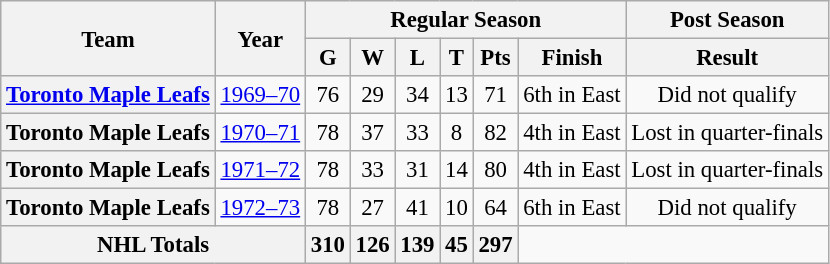<table class="wikitable" style="font-size: 95%; text-align:center;">
<tr>
<th rowspan="2">Team</th>
<th rowspan="2">Year</th>
<th colspan="6">Regular Season</th>
<th colspan="1">Post Season</th>
</tr>
<tr>
<th>G</th>
<th>W</th>
<th>L</th>
<th>T</th>
<th>Pts</th>
<th>Finish</th>
<th>Result</th>
</tr>
<tr>
<th><a href='#'>Toronto Maple Leafs</a></th>
<td><a href='#'>1969–70</a></td>
<td>76</td>
<td>29</td>
<td>34</td>
<td>13</td>
<td>71</td>
<td>6th in East</td>
<td>Did not qualify</td>
</tr>
<tr>
<th>Toronto Maple Leafs</th>
<td><a href='#'>1970–71</a></td>
<td>78</td>
<td>37</td>
<td>33</td>
<td>8</td>
<td>82</td>
<td>4th in East</td>
<td>Lost in quarter-finals</td>
</tr>
<tr>
<th>Toronto Maple Leafs</th>
<td><a href='#'>1971–72</a></td>
<td>78</td>
<td>33</td>
<td>31</td>
<td>14</td>
<td>80</td>
<td>4th in East</td>
<td>Lost in quarter-finals</td>
</tr>
<tr>
<th>Toronto Maple Leafs</th>
<td><a href='#'>1972–73</a></td>
<td>78</td>
<td>27</td>
<td>41</td>
<td>10</td>
<td>64</td>
<td>6th in East</td>
<td>Did not qualify</td>
</tr>
<tr>
<th colspan="2">NHL Totals</th>
<th>310</th>
<th>126</th>
<th>139</th>
<th>45</th>
<th>297</th>
</tr>
</table>
